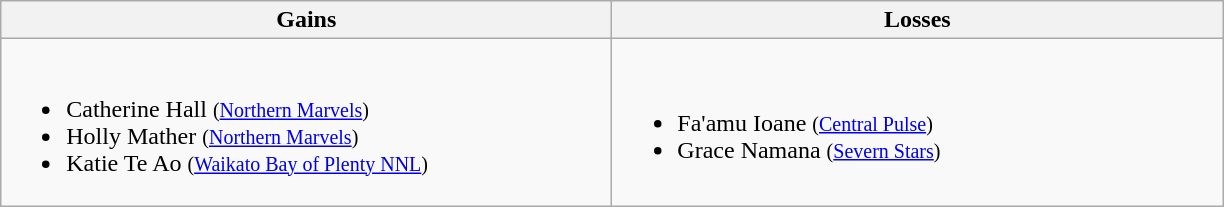<table class=wikitable>
<tr>
<th width=400> Gains</th>
<th width=400> Losses</th>
</tr>
<tr>
<td><br><ul><li>Catherine Hall <small>(<a href='#'>Northern Marvels</a>)</small></li><li>Holly Mather <small>(<a href='#'>Northern Marvels</a>)</small></li><li>Katie Te Ao <small>(<a href='#'>Waikato Bay of Plenty NNL</a>)</small></li></ul></td>
<td><br><ul><li>Fa'amu Ioane <small>(<a href='#'>Central Pulse</a>)</small></li><li>Grace Namana  <small>(<a href='#'>Severn Stars</a>)</small></li></ul></td>
</tr>
</table>
